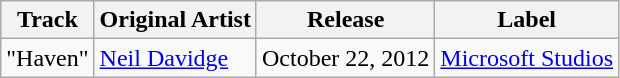<table class="wikitable">
<tr>
<th>Track</th>
<th>Original Artist</th>
<th>Release</th>
<th>Label</th>
</tr>
<tr>
<td>"Haven"</td>
<td><a href='#'>Neil Davidge</a></td>
<td>October 22, 2012</td>
<td><a href='#'>Microsoft Studios</a></td>
</tr>
</table>
